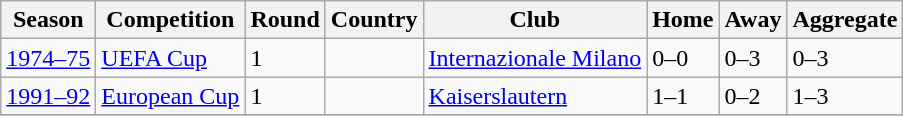<table class="wikitable">
<tr>
<th>Season</th>
<th>Competition</th>
<th>Round</th>
<th>Country</th>
<th>Club</th>
<th>Home</th>
<th>Away</th>
<th>Aggregate</th>
</tr>
<tr>
<td><a href='#'>1974–75</a></td>
<td><a href='#'>UEFA Cup</a></td>
<td>1</td>
<td></td>
<td><a href='#'>Internazionale Milano</a></td>
<td>0–0</td>
<td>0–3</td>
<td>0–3</td>
</tr>
<tr>
<td><a href='#'>1991–92</a></td>
<td><a href='#'>European Cup</a></td>
<td>1</td>
<td></td>
<td><a href='#'>Kaiserslautern</a></td>
<td>1–1</td>
<td>0–2</td>
<td>1–3</td>
</tr>
<tr>
</tr>
</table>
